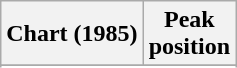<table class="wikitable sortable plainrowheaders" style="text-align:center">
<tr>
<th scope="col">Chart (1985)</th>
<th scope="col">Peak<br> position</th>
</tr>
<tr>
</tr>
<tr>
</tr>
</table>
